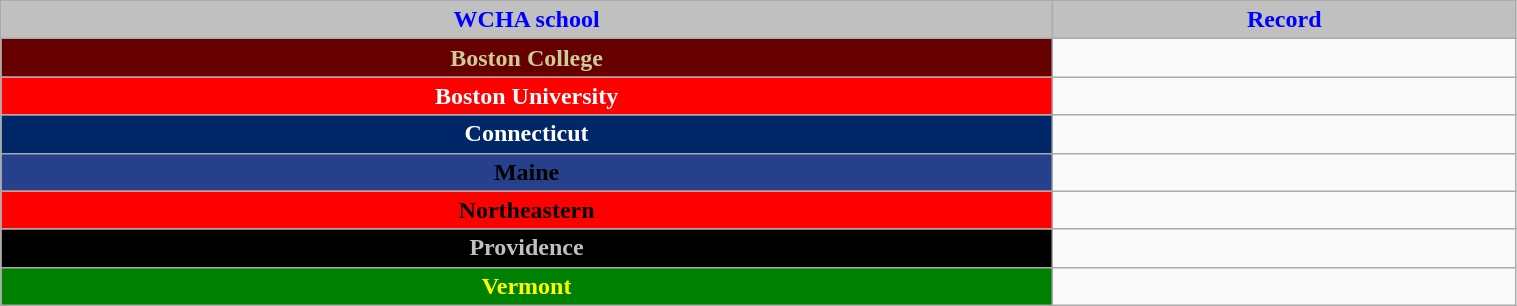<table class="wikitable" width="80%">
<tr style="text-align:center; background:silver;color:blue;">
<td><strong>WCHA school</strong></td>
<td><strong>Record</strong></td>
</tr>
<tr align="center">
<td style="background: #660000; color:#CCCC99"><strong>Boston College</strong></td>
<td></td>
</tr>
<tr align="center">
<td style="background:red; color:white"><strong>Boston University</strong></td>
<td></td>
</tr>
<tr align="center">
<td style="background:#002868; color:#FFFFFF"><strong>Connecticut</strong></td>
<td></td>
</tr>
<tr align="center">
<td style="background:#27408B; color:# 74B4FA"><strong>Maine</strong></td>
<td></td>
</tr>
<tr align="center">
<td style="background:red; color:black"><strong>Northeastern</strong></td>
<td></td>
</tr>
<tr align="center">
<td style="background: black; color:silver"><strong>Providence</strong></td>
<td></td>
</tr>
<tr align="center">
<td style="background:green; color:yellow"><strong>Vermont</strong></td>
<td></td>
</tr>
</table>
